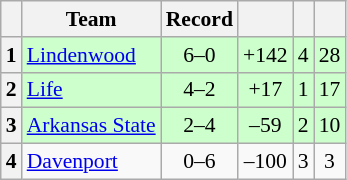<table class="wikitable sortable collapsible collapsed plainrowheaders" style="font-size:90%;">
<tr>
<th scope=col></th>
<th scope=col>Team</th>
<th scope=col>Record</th>
<th scope=col></th>
<th scope=col></th>
<th scope=col></th>
</tr>
<tr bgcolor=ccffcc>
<th align=center>1</th>
<td> <a href='#'>Lindenwood</a></td>
<td align=center>6–0</td>
<td align=center>+142</td>
<td align=center>4</td>
<td align=center>28</td>
</tr>
<tr bgcolor=ccffcc>
<th align=center>2</th>
<td> <a href='#'>Life</a></td>
<td align=center>4–2</td>
<td align=center>+17</td>
<td align=center>1</td>
<td align=center>17</td>
</tr>
<tr bgcolor=ccffcc>
<th align=center>3</th>
<td> <a href='#'>Arkansas State</a></td>
<td align=center>2–4</td>
<td align=center>–59</td>
<td align=center>2</td>
<td align=center>10</td>
</tr>
<tr>
<th align=center>4</th>
<td> <a href='#'>Davenport</a></td>
<td align=center>0–6</td>
<td align=center>–100</td>
<td align=center>3</td>
<td align=center>3</td>
</tr>
</table>
